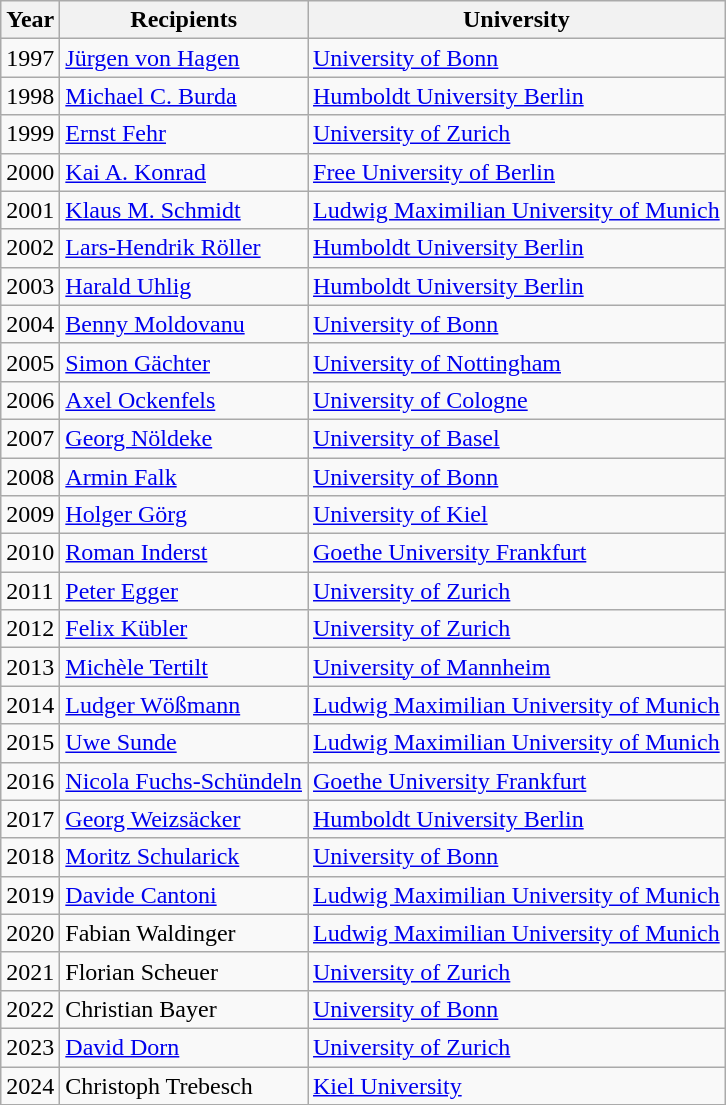<table class="wikitable sortable">
<tr>
<th>Year</th>
<th>Recipients</th>
<th>University</th>
</tr>
<tr>
<td>1997</td>
<td><a href='#'>Jürgen von Hagen</a></td>
<td><a href='#'>University of Bonn</a></td>
</tr>
<tr>
<td>1998</td>
<td><a href='#'>Michael C. Burda</a></td>
<td><a href='#'>Humboldt University Berlin</a></td>
</tr>
<tr>
<td>1999</td>
<td><a href='#'>Ernst Fehr</a></td>
<td><a href='#'>University of Zurich</a></td>
</tr>
<tr>
<td>2000</td>
<td><a href='#'>Kai A. Konrad</a></td>
<td><a href='#'>Free University of Berlin</a></td>
</tr>
<tr>
<td>2001</td>
<td><a href='#'>Klaus M. Schmidt</a></td>
<td><a href='#'>Ludwig Maximilian University of Munich</a></td>
</tr>
<tr>
<td>2002</td>
<td><a href='#'>Lars-Hendrik Röller</a></td>
<td><a href='#'>Humboldt University Berlin</a></td>
</tr>
<tr>
<td>2003</td>
<td><a href='#'>Harald Uhlig</a></td>
<td><a href='#'>Humboldt University Berlin</a></td>
</tr>
<tr>
<td>2004</td>
<td><a href='#'>Benny Moldovanu</a></td>
<td><a href='#'>University of Bonn</a></td>
</tr>
<tr>
<td>2005</td>
<td><a href='#'>Simon Gächter</a></td>
<td><a href='#'>University of Nottingham</a></td>
</tr>
<tr>
<td>2006</td>
<td><a href='#'>Axel Ockenfels</a></td>
<td><a href='#'>University of Cologne</a></td>
</tr>
<tr>
<td>2007</td>
<td><a href='#'>Georg Nöldeke</a></td>
<td><a href='#'>University of Basel</a></td>
</tr>
<tr>
<td>2008</td>
<td><a href='#'>Armin Falk</a></td>
<td><a href='#'>University of Bonn</a></td>
</tr>
<tr>
<td>2009</td>
<td><a href='#'>Holger Görg</a></td>
<td><a href='#'>University of Kiel</a></td>
</tr>
<tr>
<td>2010</td>
<td><a href='#'>Roman Inderst</a></td>
<td><a href='#'>Goethe University Frankfurt</a></td>
</tr>
<tr>
<td>2011</td>
<td><a href='#'>Peter Egger</a></td>
<td><a href='#'>University of Zurich</a></td>
</tr>
<tr>
<td>2012</td>
<td><a href='#'>Felix Kübler</a></td>
<td><a href='#'>University of Zurich</a></td>
</tr>
<tr>
<td>2013</td>
<td><a href='#'>Michèle Tertilt</a></td>
<td><a href='#'>University of Mannheim</a></td>
</tr>
<tr>
<td>2014</td>
<td><a href='#'>Ludger Wößmann</a></td>
<td><a href='#'>Ludwig Maximilian University of Munich</a></td>
</tr>
<tr>
<td>2015</td>
<td><a href='#'>Uwe Sunde</a></td>
<td><a href='#'>Ludwig Maximilian University of Munich</a></td>
</tr>
<tr>
<td>2016</td>
<td><a href='#'>Nicola Fuchs-Schündeln</a></td>
<td><a href='#'>Goethe University Frankfurt</a></td>
</tr>
<tr>
<td>2017</td>
<td><a href='#'>Georg Weizsäcker</a></td>
<td><a href='#'>Humboldt University Berlin</a></td>
</tr>
<tr>
<td>2018</td>
<td><a href='#'>Moritz Schularick</a></td>
<td><a href='#'>University of Bonn</a></td>
</tr>
<tr>
<td>2019</td>
<td><a href='#'>Davide Cantoni</a></td>
<td><a href='#'>Ludwig Maximilian University of Munich</a></td>
</tr>
<tr>
<td>2020</td>
<td>Fabian Waldinger</td>
<td><a href='#'>Ludwig Maximilian University of Munich</a></td>
</tr>
<tr>
<td>2021</td>
<td>Florian Scheuer</td>
<td><a href='#'>University of Zurich</a></td>
</tr>
<tr>
<td>2022</td>
<td>Christian Bayer</td>
<td><a href='#'>University of Bonn</a></td>
</tr>
<tr>
<td>2023</td>
<td><a href='#'>David Dorn</a></td>
<td><a href='#'>University of Zurich</a></td>
</tr>
<tr>
<td>2024</td>
<td>Christoph Trebesch</td>
<td><a href='#'>Kiel University</a></td>
</tr>
</table>
